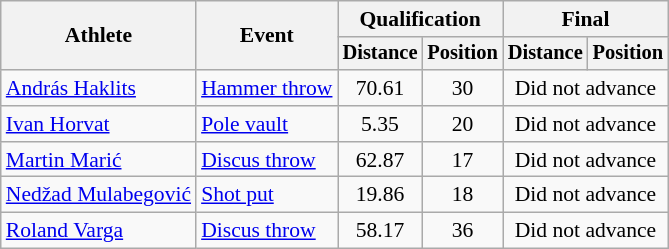<table class=wikitable style="font-size:90%">
<tr>
<th rowspan="2">Athlete</th>
<th rowspan="2">Event</th>
<th colspan="2">Qualification</th>
<th colspan="2">Final</th>
</tr>
<tr style="font-size:95%">
<th>Distance</th>
<th>Position</th>
<th>Distance</th>
<th>Position</th>
</tr>
<tr align=center>
<td align=left><a href='#'>András Haklits</a></td>
<td align=left><a href='#'>Hammer throw</a></td>
<td>70.61</td>
<td>30</td>
<td colspan=2>Did not advance</td>
</tr>
<tr align=center>
<td align=left><a href='#'>Ivan Horvat</a></td>
<td align=left><a href='#'>Pole vault</a></td>
<td>5.35</td>
<td>20</td>
<td colspan=2>Did not advance</td>
</tr>
<tr align=center>
<td align=left><a href='#'>Martin Marić</a></td>
<td align=left><a href='#'>Discus throw</a></td>
<td>62.87</td>
<td>17</td>
<td colspan=2>Did not advance</td>
</tr>
<tr align=center>
<td align=left><a href='#'>Nedžad Mulabegović</a></td>
<td align=left><a href='#'>Shot put</a></td>
<td>19.86</td>
<td>18</td>
<td colspan=2>Did not advance</td>
</tr>
<tr align=center>
<td align=left><a href='#'>Roland Varga</a></td>
<td align=left><a href='#'>Discus throw</a></td>
<td>58.17</td>
<td>36</td>
<td colspan=2>Did not advance</td>
</tr>
</table>
